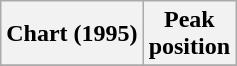<table class="wikitable sortable plainrowheaders">
<tr>
<th>Chart (1995)</th>
<th>Peak<br>position</th>
</tr>
<tr>
</tr>
</table>
